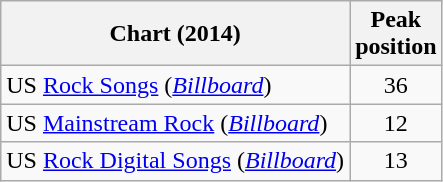<table class="wikitable sortable">
<tr>
<th>Chart (2014)</th>
<th>Peak<br>position</th>
</tr>
<tr>
<td>US <a href='#'>Rock Songs</a> (<em><a href='#'>Billboard</a></em>)</td>
<td style="text-align:center;">36</td>
</tr>
<tr>
<td>US <a href='#'>Mainstream Rock</a> (<em><a href='#'>Billboard</a></em>)</td>
<td style="text-align:center;">12</td>
</tr>
<tr>
<td>US <a href='#'>Rock Digital Songs</a> (<em><a href='#'>Billboard</a></em>)</td>
<td style="text-align:center;">13</td>
</tr>
</table>
